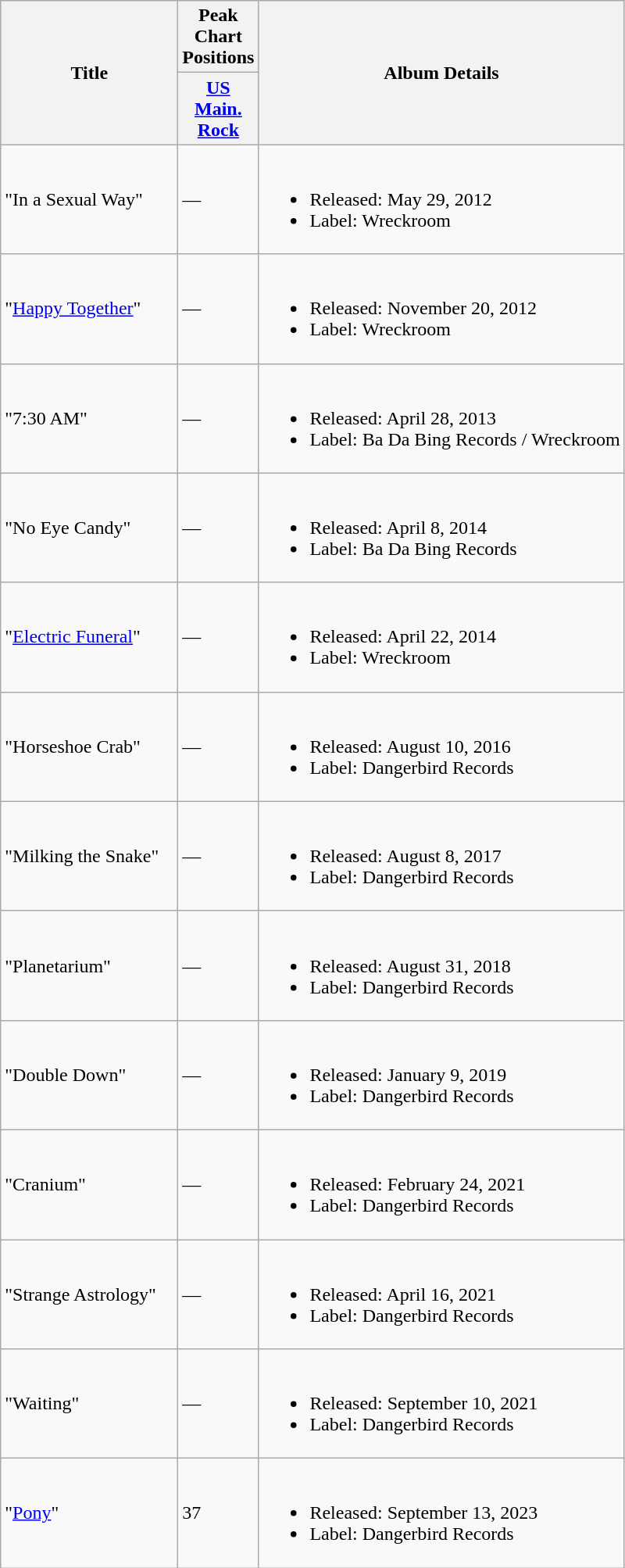<table class="wikitable">
<tr>
<th scope="col" rowspan="2" style="width:9em;!">Title</th>
<th scope="col" colspan="1">Peak Chart Positions</th>
<th scope="col" rowspan="2">Album Details</th>
</tr>
<tr>
<th scope="col" style=width:3em; font-size:90%;"><a href='#'>US<br>Main.<br>Rock</a><br></th>
</tr>
<tr>
<td>"In a Sexual Way"</td>
<td>—</td>
<td><br><ul><li>Released: May 29, 2012</li><li>Label: Wreckroom</li></ul></td>
</tr>
<tr>
<td>"<a href='#'>Happy Together</a>"</td>
<td>—</td>
<td><br><ul><li>Released: November 20, 2012</li><li>Label: Wreckroom</li></ul></td>
</tr>
<tr>
<td>"7:30 AM"</td>
<td>—</td>
<td><br><ul><li>Released: April 28, 2013</li><li>Label: Ba Da Bing Records / Wreckroom</li></ul></td>
</tr>
<tr>
<td>"No Eye Candy"</td>
<td>—</td>
<td><br><ul><li>Released: April 8, 2014</li><li>Label: Ba Da Bing Records</li></ul></td>
</tr>
<tr>
<td>"<a href='#'>Electric Funeral</a>"</td>
<td>—</td>
<td><br><ul><li>Released: April 22, 2014</li><li>Label: Wreckroom</li></ul></td>
</tr>
<tr>
<td>"Horseshoe Crab"</td>
<td>—</td>
<td><br><ul><li>Released: August 10, 2016</li><li>Label: Dangerbird Records</li></ul></td>
</tr>
<tr>
<td>"Milking the Snake"</td>
<td>—</td>
<td><br><ul><li>Released: August 8, 2017</li><li>Label: Dangerbird Records</li></ul></td>
</tr>
<tr>
<td>"Planetarium"</td>
<td>—</td>
<td><br><ul><li>Released: August 31, 2018</li><li>Label: Dangerbird Records</li></ul></td>
</tr>
<tr>
<td>"Double Down"</td>
<td>—</td>
<td><br><ul><li>Released: January 9, 2019</li><li>Label: Dangerbird Records</li></ul></td>
</tr>
<tr>
<td>"Cranium"</td>
<td>—</td>
<td><br><ul><li>Released: February 24, 2021</li><li>Label: Dangerbird Records</li></ul></td>
</tr>
<tr>
<td>"Strange Astrology"</td>
<td>—</td>
<td><br><ul><li>Released: April 16, 2021</li><li>Label: Dangerbird Records</li></ul></td>
</tr>
<tr>
<td>"Waiting"</td>
<td>—</td>
<td><br><ul><li>Released: September 10, 2021</li><li>Label: Dangerbird Records</li></ul></td>
</tr>
<tr>
<td>"<a href='#'>Pony</a>"</td>
<td>37</td>
<td><br><ul><li>Released: September 13, 2023</li><li>Label: Dangerbird Records</li></ul></td>
</tr>
</table>
